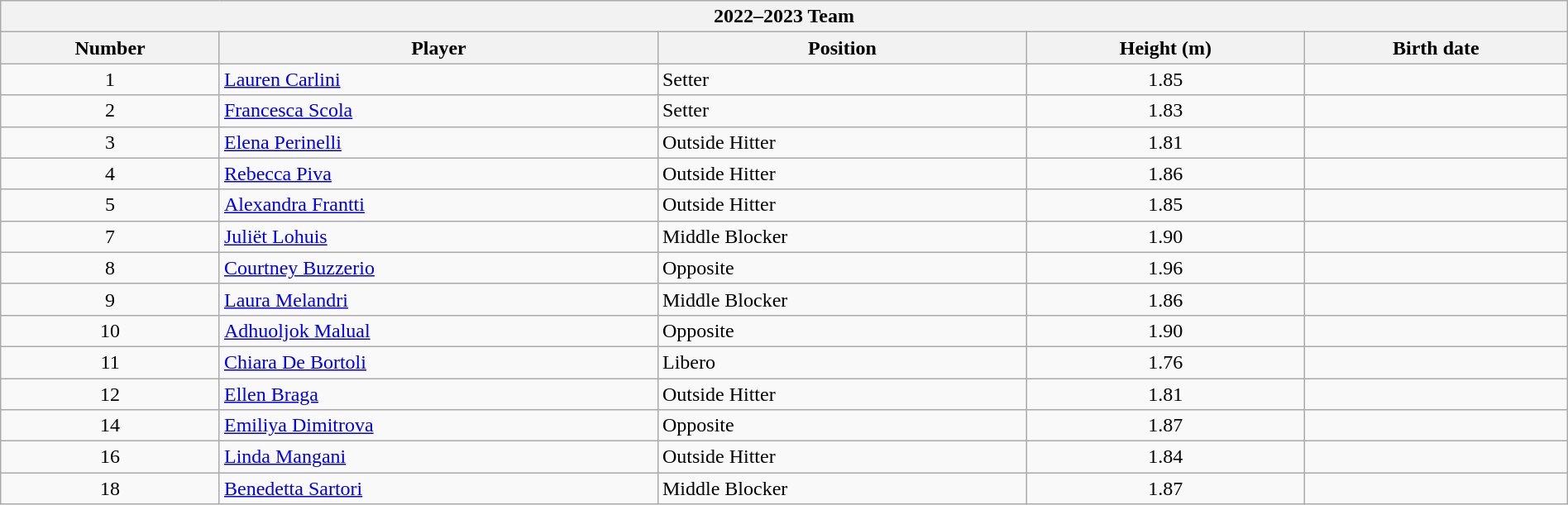<table class="wikitable" style="width:100%;">
<tr>
<th colspan=5><strong>2022–2023 Team</strong></th>
</tr>
<tr>
<th>Number</th>
<th>Player</th>
<th>Position</th>
<th>Height (m)</th>
<th>Birth date</th>
</tr>
<tr>
<td align=center>1</td>
<td> <a href='#'>Lauren Carlini</a></td>
<td>Setter</td>
<td align=center>1.85</td>
<td></td>
</tr>
<tr>
<td align=center>2</td>
<td> <a href='#'>Francesca Scola</a></td>
<td>Setter</td>
<td align=center>1.83</td>
<td></td>
</tr>
<tr>
<td align=center>3</td>
<td> <a href='#'>Elena Perinelli</a></td>
<td>Outside Hitter</td>
<td align=center>1.81</td>
<td></td>
</tr>
<tr>
<td align=center>4</td>
<td> <a href='#'>Rebecca Piva</a></td>
<td>Outside Hitter</td>
<td align=center>1.86</td>
<td></td>
</tr>
<tr>
<td align=center>5</td>
<td> <a href='#'>Alexandra Frantti</a></td>
<td>Outside Hitter</td>
<td align=center>1.85</td>
<td></td>
</tr>
<tr>
<td align=center>7</td>
<td> <a href='#'>Juliët Lohuis</a></td>
<td>Middle Blocker</td>
<td align=center>1.90</td>
<td></td>
</tr>
<tr>
<td align=center>8</td>
<td> <a href='#'>Courtney Buzzerio</a></td>
<td>Opposite</td>
<td align=center>1.96</td>
<td></td>
</tr>
<tr>
<td align=center>9</td>
<td> <a href='#'>Laura Melandri</a></td>
<td>Middle Blocker</td>
<td align=center>1.86</td>
<td></td>
</tr>
<tr>
<td align=center>10</td>
<td> <a href='#'>Adhuoljok Malual</a></td>
<td>Opposite</td>
<td align=center>1.90</td>
<td></td>
</tr>
<tr>
<td align=center>11</td>
<td> <a href='#'>Chiara De Bortoli</a></td>
<td>Libero</td>
<td align=center>1.76</td>
<td></td>
</tr>
<tr>
<td align=center>12</td>
<td> <a href='#'>Ellen Braga</a></td>
<td>Outside Hitter</td>
<td align=center>1.81</td>
<td></td>
</tr>
<tr>
<td align=center>14</td>
<td> <a href='#'>Emiliya Dimitrova</a></td>
<td>Opposite</td>
<td align=center>1.87</td>
<td></td>
</tr>
<tr>
<td align=center>16</td>
<td> <a href='#'>Linda Mangani</a></td>
<td>Outside Hitter</td>
<td align=center>1.84</td>
<td></td>
</tr>
<tr>
<td align=center>18</td>
<td> <a href='#'>Benedetta Sartori</a></td>
<td>Middle Blocker</td>
<td align=center>1.87</td>
<td></td>
</tr>
</table>
